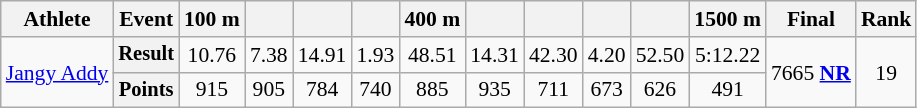<table class="wikitable" border="1" style="font-size:90%">
<tr>
<th>Athlete</th>
<th>Event</th>
<th>100 m</th>
<th></th>
<th></th>
<th></th>
<th>400 m</th>
<th></th>
<th></th>
<th></th>
<th></th>
<th>1500 m</th>
<th>Final</th>
<th>Rank</th>
</tr>
<tr align=center>
<td rowspan=2 align=left><a href='#'>Jangy Addy</a></td>
<th style="font-size:95%">Result</th>
<td>10.76</td>
<td>7.38</td>
<td>14.91</td>
<td>1.93</td>
<td>48.51</td>
<td>14.31</td>
<td>42.30</td>
<td>4.20</td>
<td>52.50</td>
<td>5:12.22</td>
<td rowspan=2>7665 <strong><a href='#'>NR</a></strong></td>
<td rowspan=2>19</td>
</tr>
<tr align=center>
<th style="font-size:95%">Points</th>
<td>915</td>
<td>905</td>
<td>784</td>
<td>740</td>
<td>885</td>
<td>935</td>
<td>711</td>
<td>673</td>
<td>626</td>
<td>491</td>
</tr>
</table>
